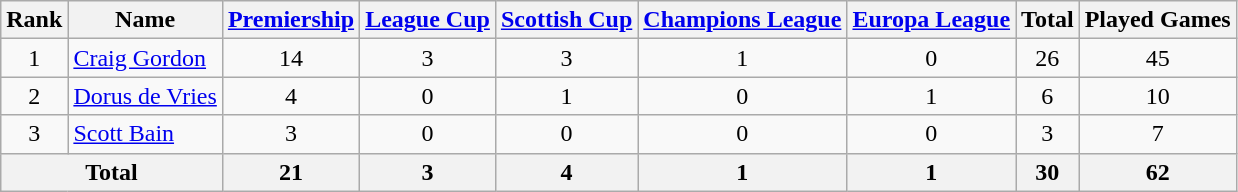<table class="wikitable" style="text-align: center;">
<tr>
<th>Rank</th>
<th>Name</th>
<th><a href='#'>Premiership</a></th>
<th><a href='#'>League Cup</a></th>
<th><a href='#'>Scottish Cup</a></th>
<th><a href='#'>Champions League</a></th>
<th><a href='#'>Europa League</a></th>
<th>Total</th>
<th>Played Games</th>
</tr>
<tr>
<td>1</td>
<td align=left> <a href='#'>Craig Gordon</a></td>
<td>14</td>
<td>3</td>
<td>3</td>
<td>1</td>
<td>0</td>
<td>26</td>
<td>45</td>
</tr>
<tr>
<td>2</td>
<td align=left> <a href='#'>Dorus de Vries</a></td>
<td>4</td>
<td>0</td>
<td>1</td>
<td>0</td>
<td>1</td>
<td>6</td>
<td>10</td>
</tr>
<tr>
<td>3</td>
<td align=left> <a href='#'>Scott Bain</a></td>
<td>3</td>
<td>0</td>
<td>0</td>
<td>0</td>
<td>0</td>
<td>3</td>
<td>7</td>
</tr>
<tr>
<th colspan=2>Total</th>
<th>21</th>
<th>3</th>
<th>4</th>
<th>1</th>
<th>1</th>
<th>30</th>
<th>62</th>
</tr>
</table>
